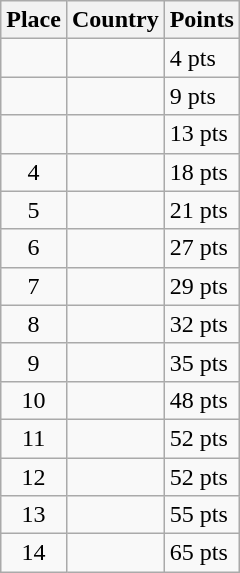<table class=wikitable>
<tr>
<th>Place</th>
<th>Country</th>
<th>Points</th>
</tr>
<tr>
<td align=center></td>
<td></td>
<td>4 pts</td>
</tr>
<tr>
<td align=center></td>
<td></td>
<td>9 pts</td>
</tr>
<tr>
<td align=center></td>
<td></td>
<td>13 pts</td>
</tr>
<tr>
<td align=center>4</td>
<td></td>
<td>18 pts</td>
</tr>
<tr>
<td align=center>5</td>
<td></td>
<td>21 pts</td>
</tr>
<tr>
<td align=center>6</td>
<td></td>
<td>27 pts</td>
</tr>
<tr>
<td align=center>7</td>
<td></td>
<td>29 pts</td>
</tr>
<tr>
<td align=center>8</td>
<td></td>
<td>32 pts</td>
</tr>
<tr>
<td align=center>9</td>
<td></td>
<td>35 pts</td>
</tr>
<tr>
<td align=center>10</td>
<td></td>
<td>48 pts</td>
</tr>
<tr>
<td align=center>11</td>
<td></td>
<td>52 pts</td>
</tr>
<tr>
<td align=center>12</td>
<td></td>
<td>52 pts</td>
</tr>
<tr>
<td align=center>13</td>
<td></td>
<td>55 pts</td>
</tr>
<tr>
<td align=center>14</td>
<td></td>
<td>65 pts</td>
</tr>
</table>
